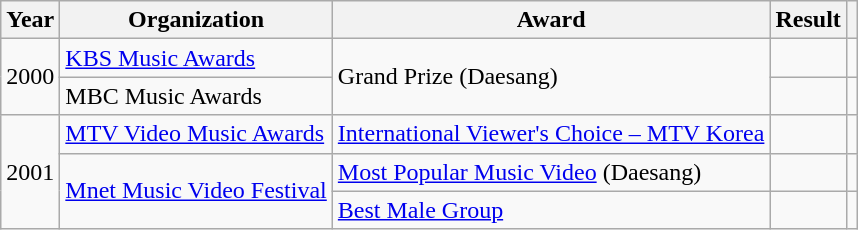<table class="wikitable plainrowheaders">
<tr>
<th scope="col">Year</th>
<th scope="col">Organization</th>
<th scope="col">Award</th>
<th scope="col">Result</th>
<th></th>
</tr>
<tr>
<td rowspan="2">2000</td>
<td><a href='#'>KBS Music Awards</a></td>
<td rowspan="2">Grand Prize (Daesang)</td>
<td></td>
<td align="center"></td>
</tr>
<tr>
<td>MBC Music Awards</td>
<td></td>
<td></td>
</tr>
<tr>
<td rowspan="3">2001</td>
<td><a href='#'>MTV Video Music Awards</a></td>
<td><a href='#'>International Viewer's Choice – MTV Korea</a></td>
<td></td>
<td align="center"></td>
</tr>
<tr>
<td rowspan="2"><a href='#'>Mnet Music Video Festival</a></td>
<td><a href='#'>Most Popular Music Video</a> (Daesang)</td>
<td></td>
<td align="center"></td>
</tr>
<tr>
<td><a href='#'>Best Male Group</a></td>
<td></td>
<td></td>
</tr>
</table>
